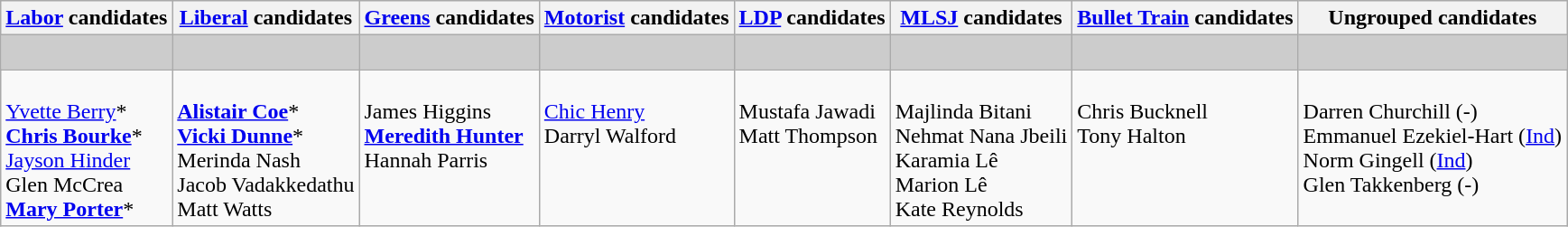<table class="wikitable">
<tr>
<th><a href='#'>Labor</a> candidates</th>
<th><a href='#'>Liberal</a> candidates</th>
<th><a href='#'>Greens</a> candidates</th>
<th><a href='#'>Motorist</a> candidates</th>
<th><a href='#'>LDP</a> candidates</th>
<th><a href='#'>MLSJ</a> candidates</th>
<th><a href='#'>Bullet Train</a> candidates</th>
<th>Ungrouped candidates</th>
</tr>
<tr bgcolor="#cccccc">
<td></td>
<td></td>
<td></td>
<td></td>
<td></td>
<td></td>
<td></td>
<td> </td>
</tr>
<tr>
<td><br><a href='#'>Yvette Berry</a>*<br>
<strong><a href='#'>Chris Bourke</a></strong>*<br>
<a href='#'>Jayson Hinder</a><br>
Glen McCrea<br>
<strong><a href='#'>Mary Porter</a></strong>*</td>
<td><br><strong><a href='#'>Alistair Coe</a></strong>*<br>
<strong><a href='#'>Vicki Dunne</a></strong>*<br>
Merinda Nash<br>
Jacob Vadakkedathu<br>
Matt Watts</td>
<td valign=top><br>James Higgins<br>
<strong><a href='#'>Meredith Hunter</a></strong><br>
Hannah Parris</td>
<td valign=top><br><a href='#'>Chic Henry</a><br>
Darryl Walford</td>
<td valign=top><br>Mustafa Jawadi<br>
Matt Thompson</td>
<td valign=top><br>Majlinda Bitani<br>
Nehmat Nana Jbeili<br>
Karamia Lê<br>
Marion Lê<br>
Kate Reynolds</td>
<td valign=top><br>Chris Bucknell<br>
Tony Halton</td>
<td valign=top><br>Darren Churchill (-)<br>
Emmanuel Ezekiel-Hart (<a href='#'>Ind</a>)<br>
Norm Gingell (<a href='#'>Ind</a>)<br>
Glen Takkenberg (-)</td>
</tr>
</table>
